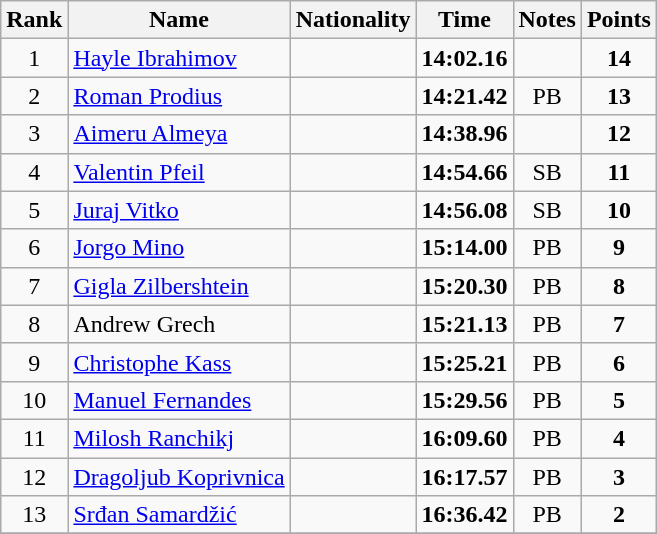<table class="wikitable sortable" style="text-align:center">
<tr>
<th>Rank</th>
<th>Name</th>
<th>Nationality</th>
<th>Time</th>
<th>Notes</th>
<th>Points</th>
</tr>
<tr>
<td>1</td>
<td align=left><a href='#'>Hayle Ibrahimov</a></td>
<td align=left></td>
<td><strong>14:02.16</strong></td>
<td></td>
<td><strong>14</strong></td>
</tr>
<tr>
<td>2</td>
<td align=left><a href='#'>Roman Prodius</a></td>
<td align=left></td>
<td><strong>14:21.42</strong></td>
<td>PB</td>
<td><strong>13</strong></td>
</tr>
<tr>
<td>3</td>
<td align=left><a href='#'>Aimeru Almeya</a></td>
<td align=left></td>
<td><strong>14:38.96</strong></td>
<td></td>
<td><strong>12</strong></td>
</tr>
<tr>
<td>4</td>
<td align=left><a href='#'>Valentin Pfeil</a></td>
<td align=left></td>
<td><strong>14:54.66</strong></td>
<td>SB</td>
<td><strong>11</strong></td>
</tr>
<tr>
<td>5</td>
<td align=left><a href='#'>Juraj Vitko</a></td>
<td align=left></td>
<td><strong>14:56.08</strong></td>
<td>SB</td>
<td><strong>10</strong></td>
</tr>
<tr>
<td>6</td>
<td align=left><a href='#'>Jorgo Mino</a></td>
<td align=left></td>
<td><strong>15:14.00</strong></td>
<td>PB</td>
<td><strong>9</strong></td>
</tr>
<tr>
<td>7</td>
<td align=left><a href='#'>Gigla Zilbershtein</a></td>
<td align=left></td>
<td><strong>15:20.30</strong></td>
<td>PB</td>
<td><strong>8</strong></td>
</tr>
<tr>
<td>8</td>
<td align=left>Andrew Grech</td>
<td align=left></td>
<td><strong>15:21.13</strong></td>
<td>PB</td>
<td><strong>7</strong></td>
</tr>
<tr>
<td>9</td>
<td align=left><a href='#'>Christophe Kass</a></td>
<td align=left></td>
<td><strong>15:25.21</strong></td>
<td>PB</td>
<td><strong>6</strong></td>
</tr>
<tr>
<td>10</td>
<td align=left><a href='#'>Manuel Fernandes</a></td>
<td align=left></td>
<td><strong>15:29.56</strong></td>
<td>PB</td>
<td><strong>5</strong></td>
</tr>
<tr>
<td>11</td>
<td align=left><a href='#'>Milosh Ranchikj</a></td>
<td align=left></td>
<td><strong>16:09.60</strong></td>
<td>PB</td>
<td><strong>4</strong></td>
</tr>
<tr>
<td>12</td>
<td align=left><a href='#'>Dragoljub Koprivnica</a></td>
<td align=left></td>
<td><strong>16:17.57</strong></td>
<td>PB</td>
<td><strong>3</strong></td>
</tr>
<tr>
<td>13</td>
<td align=left><a href='#'>Srđan Samardžić</a></td>
<td align=left></td>
<td><strong>16:36.42</strong></td>
<td>PB</td>
<td><strong>2</strong></td>
</tr>
<tr>
</tr>
</table>
